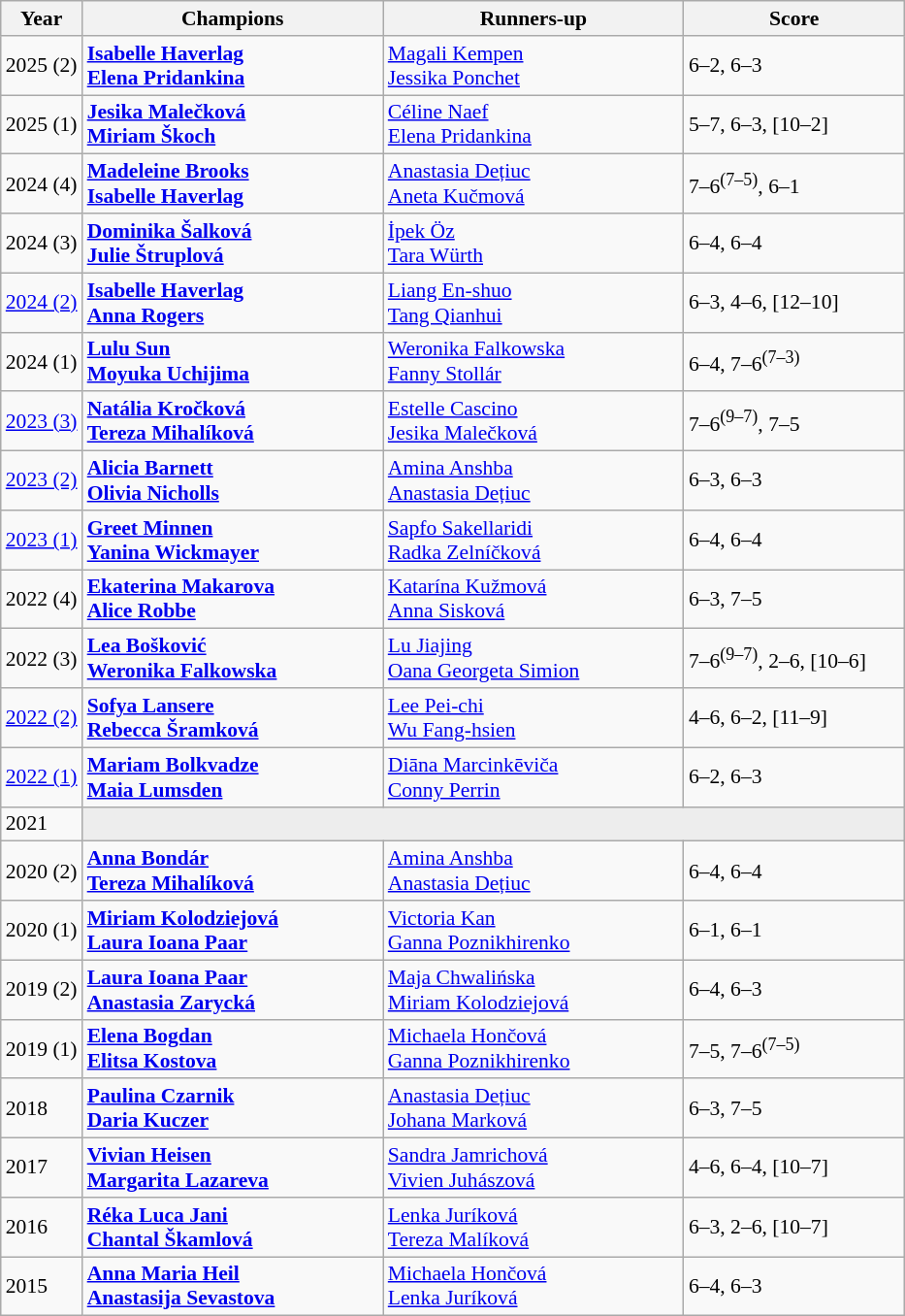<table class="wikitable" style="font-size:90%">
<tr>
<th>Year</th>
<th width="200">Champions</th>
<th width="200">Runners-up</th>
<th width="145">Score</th>
</tr>
<tr>
<td>2025 (2)</td>
<td><strong> <a href='#'>Isabelle Haverlag</a><br>  <a href='#'>Elena Pridankina</a></strong></td>
<td> <a href='#'>Magali Kempen</a><br>  <a href='#'>Jessika Ponchet</a></td>
<td>6–2, 6–3</td>
</tr>
<tr>
<td>2025 (1)</td>
<td><strong> <a href='#'>Jesika Malečková</a><br>  <a href='#'>Miriam Škoch</a></strong></td>
<td> <a href='#'>Céline Naef</a><br>  <a href='#'>Elena Pridankina</a></td>
<td>5–7, 6–3, [10–2]</td>
</tr>
<tr>
<td>2024 (4)</td>
<td> <strong><a href='#'>Madeleine Brooks</a></strong> <br>  <strong><a href='#'>Isabelle Haverlag</a></strong></td>
<td> <a href='#'>Anastasia Dețiuc</a> <br>  <a href='#'>Aneta Kučmová</a></td>
<td>7–6<sup>(7–5)</sup>, 6–1</td>
</tr>
<tr>
<td>2024 (3)</td>
<td> <strong><a href='#'>Dominika Šalková</a></strong> <br>  <strong><a href='#'>Julie Štruplová</a></strong></td>
<td> <a href='#'>İpek Öz</a> <br>  <a href='#'>Tara Würth</a></td>
<td>6–4, 6–4</td>
</tr>
<tr>
<td><a href='#'>2024 (2)</a></td>
<td> <strong><a href='#'>Isabelle Haverlag</a></strong> <br>  <strong><a href='#'>Anna Rogers</a></strong></td>
<td> <a href='#'>Liang En-shuo</a> <br>  <a href='#'>Tang Qianhui</a></td>
<td>6–3, 4–6, [12–10]</td>
</tr>
<tr>
<td>2024 (1)</td>
<td> <strong><a href='#'>Lulu Sun</a></strong> <br>  <strong><a href='#'>Moyuka Uchijima</a></strong></td>
<td> <a href='#'>Weronika Falkowska</a> <br>  <a href='#'>Fanny Stollár</a></td>
<td>6–4, 7–6<sup>(7–3)</sup></td>
</tr>
<tr>
<td><a href='#'>2023 (3)</a></td>
<td> <strong><a href='#'>Natália Kročková</a></strong> <br>  <strong><a href='#'>Tereza Mihalíková</a></strong></td>
<td> <a href='#'>Estelle Cascino</a> <br>  <a href='#'>Jesika Malečková</a></td>
<td>7–6<sup>(9–7)</sup>, 7–5</td>
</tr>
<tr>
<td><a href='#'>2023 (2)</a></td>
<td> <strong><a href='#'>Alicia Barnett</a></strong> <br>  <strong><a href='#'>Olivia Nicholls</a></strong></td>
<td> <a href='#'>Amina Anshba</a> <br>  <a href='#'>Anastasia Dețiuc</a></td>
<td>6–3, 6–3</td>
</tr>
<tr>
<td><a href='#'>2023 (1)</a></td>
<td> <strong><a href='#'>Greet Minnen</a></strong> <br>  <strong><a href='#'>Yanina Wickmayer</a></strong></td>
<td> <a href='#'>Sapfo Sakellaridi</a> <br>  <a href='#'>Radka Zelníčková</a></td>
<td>6–4, 6–4</td>
</tr>
<tr>
<td>2022 (4)</td>
<td> <strong><a href='#'>Ekaterina Makarova</a></strong> <br>  <strong><a href='#'>Alice Robbe</a></strong></td>
<td> <a href='#'>Katarína Kužmová</a> <br>  <a href='#'>Anna Sisková</a></td>
<td>6–3, 7–5</td>
</tr>
<tr>
<td>2022 (3)</td>
<td> <strong><a href='#'>Lea Bošković</a></strong> <br>  <strong><a href='#'>Weronika Falkowska</a></strong></td>
<td> <a href='#'>Lu Jiajing</a> <br>  <a href='#'>Oana Georgeta Simion</a></td>
<td>7–6<sup>(9–7)</sup>, 2–6, [10–6]</td>
</tr>
<tr>
<td><a href='#'>2022 (2)</a></td>
<td> <strong><a href='#'>Sofya Lansere</a></strong> <br>  <strong><a href='#'>Rebecca Šramková</a></strong></td>
<td> <a href='#'>Lee Pei-chi</a> <br>  <a href='#'>Wu Fang-hsien</a></td>
<td>4–6, 6–2, [11–9]</td>
</tr>
<tr>
<td><a href='#'>2022 (1)</a></td>
<td> <strong><a href='#'>Mariam Bolkvadze</a></strong> <br>  <strong><a href='#'>Maia Lumsden</a></strong></td>
<td> <a href='#'>Diāna Marcinkēviča</a> <br>  <a href='#'>Conny Perrin</a></td>
<td>6–2, 6–3</td>
</tr>
<tr>
<td>2021</td>
<td colspan=3 bgcolor="#ededed"></td>
</tr>
<tr>
<td>2020 (2)</td>
<td> <strong><a href='#'>Anna Bondár</a></strong> <br>  <strong><a href='#'>Tereza Mihalíková</a></strong></td>
<td> <a href='#'>Amina Anshba</a> <br>  <a href='#'>Anastasia Dețiuc</a></td>
<td>6–4, 6–4</td>
</tr>
<tr>
<td>2020 (1)</td>
<td> <strong><a href='#'>Miriam Kolodziejová</a></strong> <br>  <strong><a href='#'>Laura Ioana Paar</a></strong></td>
<td> <a href='#'>Victoria Kan</a> <br>  <a href='#'>Ganna Poznikhirenko</a></td>
<td>6–1, 6–1</td>
</tr>
<tr>
<td>2019 (2)</td>
<td> <strong><a href='#'>Laura Ioana Paar</a></strong> <br>  <strong><a href='#'>Anastasia Zarycká</a></strong></td>
<td> <a href='#'>Maja Chwalińska</a> <br>  <a href='#'>Miriam Kolodziejová</a></td>
<td>6–4, 6–3</td>
</tr>
<tr>
<td>2019 (1)</td>
<td> <strong><a href='#'>Elena Bogdan</a></strong> <br>  <strong><a href='#'>Elitsa Kostova</a></strong></td>
<td> <a href='#'>Michaela Hončová</a> <br>  <a href='#'>Ganna Poznikhirenko</a></td>
<td>7–5, 7–6<sup>(7–5)</sup></td>
</tr>
<tr>
<td>2018</td>
<td> <strong><a href='#'>Paulina Czarnik</a></strong> <br>  <strong><a href='#'>Daria Kuczer</a></strong></td>
<td> <a href='#'>Anastasia Dețiuc</a> <br>  <a href='#'>Johana Marková</a></td>
<td>6–3, 7–5</td>
</tr>
<tr>
<td>2017</td>
<td> <strong><a href='#'>Vivian Heisen</a></strong> <br>  <strong><a href='#'>Margarita Lazareva</a></strong></td>
<td> <a href='#'>Sandra Jamrichová</a> <br>  <a href='#'>Vivien Juhászová</a></td>
<td>4–6, 6–4, [10–7]</td>
</tr>
<tr>
<td>2016</td>
<td> <strong><a href='#'>Réka Luca Jani</a></strong> <br>  <strong><a href='#'>Chantal Škamlová</a></strong></td>
<td> <a href='#'>Lenka Juríková</a> <br>  <a href='#'>Tereza Malíková</a></td>
<td>6–3, 2–6, [10–7]</td>
</tr>
<tr>
<td>2015</td>
<td> <strong><a href='#'>Anna Maria Heil</a></strong> <br>  <strong><a href='#'>Anastasija Sevastova</a></strong></td>
<td> <a href='#'>Michaela Hončová</a> <br>  <a href='#'>Lenka Juríková</a></td>
<td>6–4, 6–3</td>
</tr>
</table>
